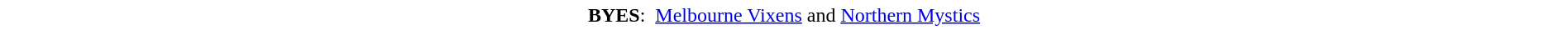<table style="background:white; text-align:center; width:100%;">
<tr>
<td><strong>BYES</strong>:  <a href='#'>Melbourne Vixens</a> and <a href='#'>Northern Mystics</a></td>
</tr>
</table>
